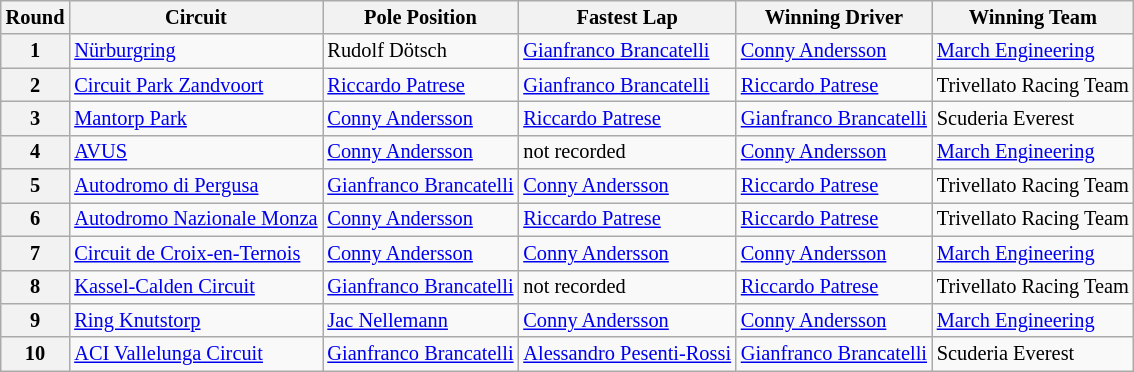<table class="wikitable" style="font-size: 85%;">
<tr>
<th>Round</th>
<th>Circuit</th>
<th>Pole Position</th>
<th>Fastest Lap</th>
<th>Winning Driver</th>
<th>Winning Team</th>
</tr>
<tr>
<th>1</th>
<td> <a href='#'>Nürburgring</a></td>
<td> Rudolf Dötsch</td>
<td> <a href='#'>Gianfranco Brancatelli</a></td>
<td> <a href='#'>Conny Andersson</a></td>
<td><a href='#'>March Engineering</a></td>
</tr>
<tr>
<th>2</th>
<td> <a href='#'>Circuit Park Zandvoort</a></td>
<td> <a href='#'>Riccardo Patrese</a></td>
<td> <a href='#'>Gianfranco Brancatelli</a></td>
<td> <a href='#'>Riccardo Patrese</a></td>
<td>Trivellato Racing Team</td>
</tr>
<tr>
<th>3</th>
<td> <a href='#'>Mantorp Park</a></td>
<td> <a href='#'>Conny Andersson</a></td>
<td> <a href='#'>Riccardo Patrese</a></td>
<td> <a href='#'>Gianfranco Brancatelli</a></td>
<td>Scuderia Everest</td>
</tr>
<tr>
<th>4</th>
<td> <a href='#'>AVUS</a></td>
<td> <a href='#'>Conny Andersson</a></td>
<td>not recorded</td>
<td> <a href='#'>Conny Andersson</a></td>
<td><a href='#'>March Engineering</a></td>
</tr>
<tr>
<th>5</th>
<td> <a href='#'>Autodromo di Pergusa</a></td>
<td> <a href='#'>Gianfranco Brancatelli</a></td>
<td> <a href='#'>Conny Andersson</a></td>
<td> <a href='#'>Riccardo Patrese</a></td>
<td>Trivellato Racing Team</td>
</tr>
<tr>
<th>6</th>
<td> <a href='#'>Autodromo Nazionale Monza</a></td>
<td> <a href='#'>Conny Andersson</a></td>
<td> <a href='#'>Riccardo Patrese</a></td>
<td> <a href='#'>Riccardo Patrese</a></td>
<td>Trivellato Racing Team</td>
</tr>
<tr>
<th>7</th>
<td> <a href='#'>Circuit de Croix-en-Ternois</a></td>
<td> <a href='#'>Conny Andersson</a></td>
<td> <a href='#'>Conny Andersson</a></td>
<td> <a href='#'>Conny Andersson</a></td>
<td><a href='#'>March Engineering</a></td>
</tr>
<tr>
<th>8</th>
<td> <a href='#'>Kassel-Calden Circuit</a></td>
<td> <a href='#'>Gianfranco Brancatelli</a></td>
<td>not recorded</td>
<td> <a href='#'>Riccardo Patrese</a></td>
<td>Trivellato Racing Team</td>
</tr>
<tr>
<th>9</th>
<td> <a href='#'>Ring Knutstorp</a></td>
<td> <a href='#'>Jac Nellemann</a></td>
<td> <a href='#'>Conny Andersson</a></td>
<td> <a href='#'>Conny Andersson</a></td>
<td><a href='#'>March Engineering</a></td>
</tr>
<tr>
<th>10</th>
<td> <a href='#'>ACI Vallelunga Circuit</a></td>
<td> <a href='#'>Gianfranco Brancatelli</a></td>
<td> <a href='#'>Alessandro Pesenti-Rossi</a></td>
<td> <a href='#'>Gianfranco Brancatelli</a></td>
<td>Scuderia Everest</td>
</tr>
</table>
